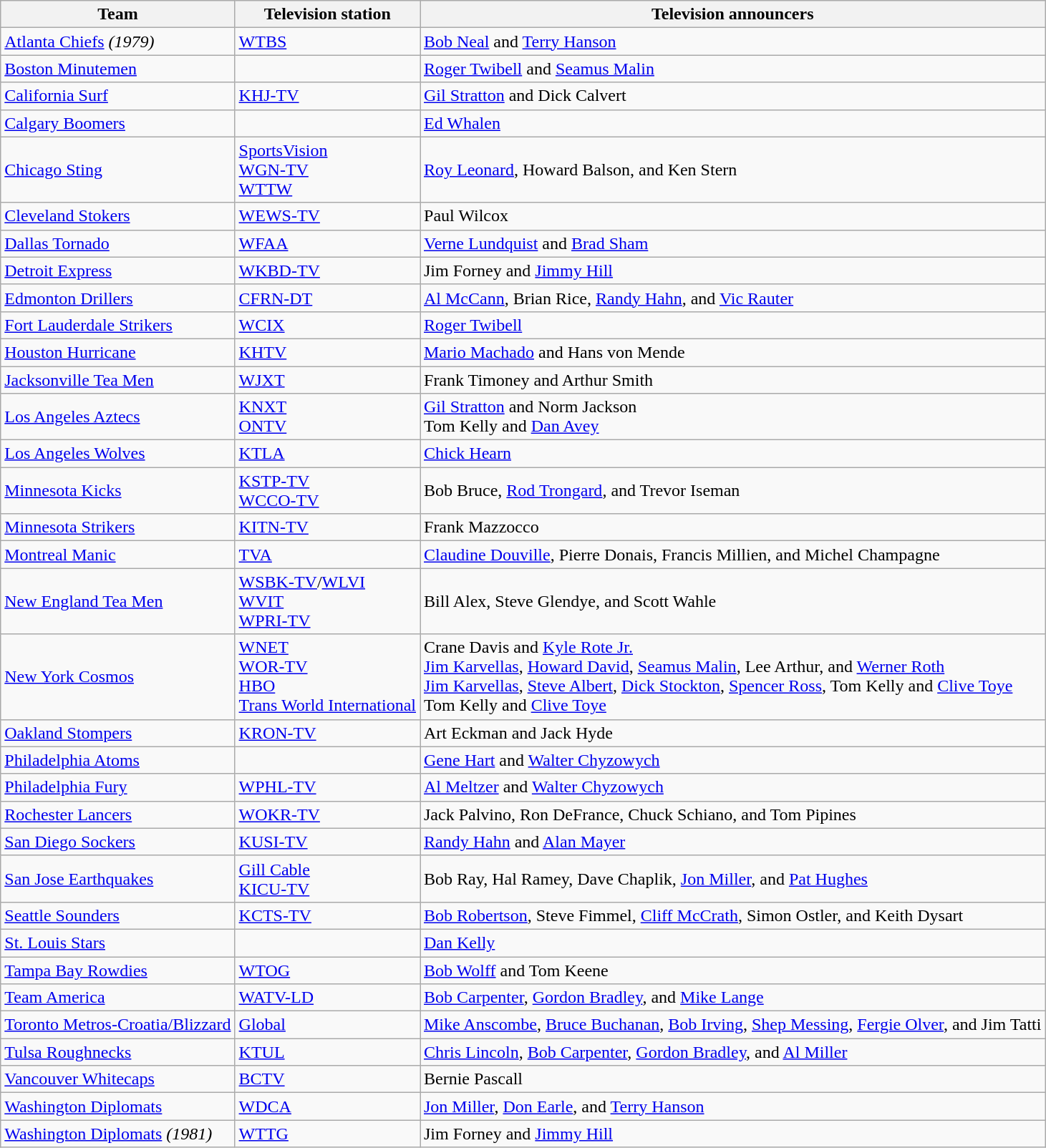<table class="wikitable">
<tr>
<th>Team</th>
<th>Television station</th>
<th>Television announcers</th>
</tr>
<tr>
<td><a href='#'>Atlanta Chiefs</a> <em>(1979)</em></td>
<td><a href='#'>WTBS</a></td>
<td><a href='#'>Bob Neal</a> and <a href='#'>Terry Hanson</a></td>
</tr>
<tr>
<td><a href='#'>Boston Minutemen</a></td>
<td></td>
<td><a href='#'>Roger Twibell</a> and <a href='#'>Seamus Malin</a></td>
</tr>
<tr>
<td><a href='#'>California Surf</a></td>
<td><a href='#'>KHJ-TV</a></td>
<td><a href='#'>Gil Stratton</a> and Dick Calvert</td>
</tr>
<tr>
<td><a href='#'>Calgary Boomers</a></td>
<td></td>
<td><a href='#'>Ed Whalen</a></td>
</tr>
<tr>
<td><a href='#'>Chicago Sting</a></td>
<td><a href='#'>SportsVision</a><br><a href='#'>WGN-TV</a><br><a href='#'>WTTW</a></td>
<td><a href='#'>Roy Leonard</a>, Howard Balson, and Ken Stern</td>
</tr>
<tr>
<td><a href='#'>Cleveland Stokers</a></td>
<td><a href='#'>WEWS-TV</a></td>
<td>Paul Wilcox</td>
</tr>
<tr>
<td><a href='#'>Dallas Tornado</a></td>
<td><a href='#'>WFAA</a></td>
<td><a href='#'>Verne Lundquist</a> and <a href='#'>Brad Sham</a></td>
</tr>
<tr>
<td><a href='#'>Detroit Express</a></td>
<td><a href='#'>WKBD-TV</a></td>
<td>Jim Forney and <a href='#'>Jimmy Hill</a></td>
</tr>
<tr>
<td><a href='#'>Edmonton Drillers</a></td>
<td><a href='#'>CFRN-DT</a></td>
<td><a href='#'>Al McCann</a>, Brian Rice, <a href='#'>Randy Hahn</a>, and <a href='#'>Vic Rauter</a></td>
</tr>
<tr>
<td><a href='#'>Fort Lauderdale Strikers</a></td>
<td><a href='#'>WCIX</a></td>
<td><a href='#'>Roger Twibell</a></td>
</tr>
<tr>
<td><a href='#'>Houston Hurricane</a></td>
<td><a href='#'>KHTV</a></td>
<td><a href='#'>Mario Machado</a> and Hans von Mende</td>
</tr>
<tr>
<td><a href='#'>Jacksonville Tea Men</a></td>
<td><a href='#'>WJXT</a></td>
<td>Frank Timoney and Arthur Smith</td>
</tr>
<tr>
<td><a href='#'>Los Angeles Aztecs</a></td>
<td><a href='#'>KNXT</a><br><a href='#'>ONTV</a></td>
<td><a href='#'>Gil Stratton</a> and Norm Jackson<br>Tom Kelly and <a href='#'>Dan Avey</a></td>
</tr>
<tr>
<td><a href='#'>Los Angeles Wolves</a></td>
<td><a href='#'>KTLA</a></td>
<td><a href='#'>Chick Hearn</a></td>
</tr>
<tr>
<td><a href='#'>Minnesota Kicks</a></td>
<td><a href='#'>KSTP-TV</a><br><a href='#'>WCCO-TV</a></td>
<td>Bob Bruce, <a href='#'>Rod Trongard</a>, and Trevor Iseman</td>
</tr>
<tr>
<td><a href='#'>Minnesota Strikers</a></td>
<td><a href='#'>KITN-TV</a></td>
<td>Frank Mazzocco</td>
</tr>
<tr>
<td><a href='#'>Montreal Manic</a></td>
<td><a href='#'>TVA</a></td>
<td><a href='#'>Claudine Douville</a>, Pierre Donais, Francis Millien, and Michel Champagne</td>
</tr>
<tr>
<td><a href='#'>New England Tea Men</a></td>
<td><a href='#'>WSBK-TV</a>/<a href='#'>WLVI</a><br><a href='#'>WVIT</a><br><a href='#'>WPRI-TV</a></td>
<td>Bill Alex, Steve Glendye, and Scott Wahle</td>
</tr>
<tr>
<td><a href='#'>New York Cosmos</a></td>
<td><a href='#'>WNET</a><br><a href='#'>WOR-TV</a><br><a href='#'>HBO</a><br><a href='#'>Trans World International</a></td>
<td>Crane Davis and <a href='#'>Kyle Rote Jr.</a><br><a href='#'>Jim Karvellas</a>, <a href='#'>Howard David</a>, <a href='#'>Seamus Malin</a>, Lee Arthur, and <a href='#'>Werner Roth</a><br><a href='#'>Jim Karvellas</a>, <a href='#'>Steve Albert</a>, <a href='#'>Dick Stockton</a>, <a href='#'>Spencer Ross</a>, Tom Kelly and <a href='#'>Clive Toye</a><br>Tom Kelly and <a href='#'>Clive Toye</a></td>
</tr>
<tr>
<td><a href='#'>Oakland Stompers</a></td>
<td><a href='#'>KRON-TV</a></td>
<td>Art Eckman and Jack Hyde</td>
</tr>
<tr>
<td><a href='#'>Philadelphia Atoms</a></td>
<td></td>
<td><a href='#'>Gene Hart</a> and <a href='#'>Walter Chyzowych</a></td>
</tr>
<tr>
<td><a href='#'>Philadelphia Fury</a></td>
<td><a href='#'>WPHL-TV</a></td>
<td><a href='#'>Al Meltzer</a> and <a href='#'>Walter Chyzowych</a></td>
</tr>
<tr>
<td><a href='#'>Rochester Lancers</a></td>
<td><a href='#'>WOKR-TV</a></td>
<td>Jack Palvino, Ron DeFrance, Chuck Schiano, and Tom Pipines</td>
</tr>
<tr>
<td><a href='#'>San Diego Sockers</a></td>
<td><a href='#'>KUSI-TV</a></td>
<td><a href='#'>Randy Hahn</a> and <a href='#'>Alan Mayer</a></td>
</tr>
<tr>
<td><a href='#'>San Jose Earthquakes</a></td>
<td><a href='#'>Gill Cable</a><br><a href='#'>KICU-TV</a></td>
<td>Bob Ray, Hal Ramey, Dave Chaplik, <a href='#'>Jon Miller</a>, and <a href='#'>Pat Hughes</a></td>
</tr>
<tr>
<td><a href='#'>Seattle Sounders</a></td>
<td><a href='#'>KCTS-TV</a></td>
<td><a href='#'>Bob Robertson</a>, Steve Fimmel, <a href='#'>Cliff McCrath</a>, Simon Ostler, and Keith Dysart</td>
</tr>
<tr>
<td><a href='#'>St. Louis Stars</a></td>
<td></td>
<td><a href='#'>Dan Kelly</a></td>
</tr>
<tr>
<td><a href='#'>Tampa Bay Rowdies</a></td>
<td><a href='#'>WTOG</a></td>
<td><a href='#'>Bob Wolff</a> and Tom Keene</td>
</tr>
<tr>
<td><a href='#'>Team America</a></td>
<td><a href='#'>WATV-LD</a></td>
<td><a href='#'>Bob Carpenter</a>, <a href='#'>Gordon Bradley</a>, and <a href='#'>Mike Lange</a></td>
</tr>
<tr>
<td><a href='#'>Toronto Metros-Croatia/Blizzard</a></td>
<td><a href='#'>Global</a></td>
<td><a href='#'>Mike Anscombe</a>, <a href='#'>Bruce Buchanan</a>, <a href='#'>Bob Irving</a>, <a href='#'>Shep Messing</a>, <a href='#'>Fergie Olver</a>, and Jim Tatti</td>
</tr>
<tr>
<td><a href='#'>Tulsa Roughnecks</a></td>
<td><a href='#'>KTUL</a></td>
<td><a href='#'>Chris Lincoln</a>, <a href='#'>Bob Carpenter</a>, <a href='#'>Gordon Bradley</a>, and <a href='#'>Al Miller</a></td>
</tr>
<tr>
<td><a href='#'>Vancouver Whitecaps</a></td>
<td><a href='#'>BCTV</a></td>
<td>Bernie Pascall</td>
</tr>
<tr>
<td><a href='#'>Washington Diplomats</a></td>
<td><a href='#'>WDCA</a></td>
<td><a href='#'>Jon Miller</a>, <a href='#'>Don Earle</a>, and <a href='#'>Terry Hanson</a></td>
</tr>
<tr>
<td><a href='#'>Washington Diplomats</a> <em>(1981)</em></td>
<td><a href='#'>WTTG</a></td>
<td>Jim Forney and <a href='#'>Jimmy Hill</a></td>
</tr>
</table>
